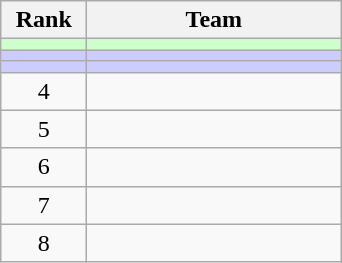<table class="wikitable" style="text-align: center;">
<tr>
<th width=50>Rank</th>
<th width=162>Team</th>
</tr>
<tr bgcolor=#cfc>
<td></td>
<td align=left></td>
</tr>
<tr bgcolor=#ccf>
<td></td>
<td align=left></td>
</tr>
<tr bgcolor=#ccf>
<td></td>
<td align=left></td>
</tr>
<tr>
<td>4</td>
<td align=left></td>
</tr>
<tr>
<td>5</td>
<td align=left></td>
</tr>
<tr>
<td>6</td>
<td align=left></td>
</tr>
<tr>
<td>7</td>
<td align=left></td>
</tr>
<tr>
<td>8</td>
<td align=left></td>
</tr>
</table>
